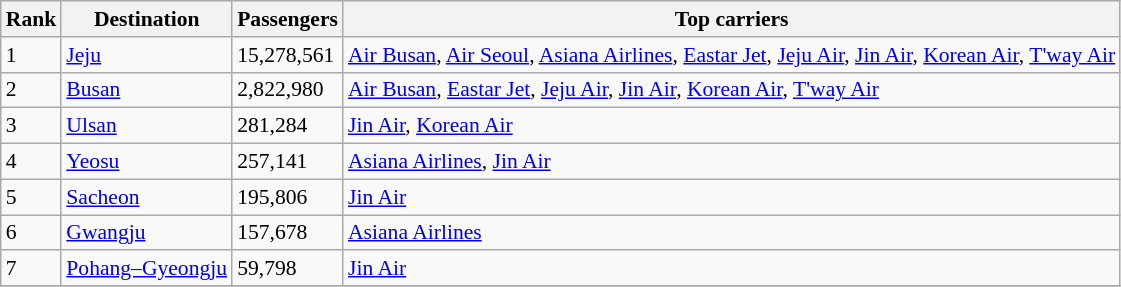<table class="wikitable sortable" style="font-size: 90%;">
<tr>
<th>Rank</th>
<th>Destination</th>
<th>Passengers</th>
<th>Top carriers</th>
</tr>
<tr>
<td>1</td>
<td><a href='#'>Jeju</a></td>
<td>15,278,561</td>
<td><a href='#'>Air Busan</a>, <a href='#'>Air Seoul</a>, <a href='#'>Asiana Airlines</a>, <a href='#'>Eastar Jet</a>, <a href='#'>Jeju Air</a>, <a href='#'>Jin Air</a>, <a href='#'>Korean Air</a>, <a href='#'>T'way Air</a></td>
</tr>
<tr>
<td>2</td>
<td><a href='#'>Busan</a></td>
<td>2,822,980</td>
<td><a href='#'>Air Busan</a>, <a href='#'>Eastar Jet</a>, <a href='#'>Jeju Air</a>, <a href='#'>Jin Air</a>, <a href='#'>Korean Air</a>, <a href='#'>T'way Air</a></td>
</tr>
<tr>
<td>3</td>
<td><a href='#'>Ulsan</a></td>
<td>281,284</td>
<td><a href='#'>Jin Air</a>, <a href='#'>Korean Air</a></td>
</tr>
<tr>
<td>4</td>
<td><a href='#'>Yeosu</a></td>
<td>257,141</td>
<td><a href='#'>Asiana Airlines</a>, <a href='#'>Jin Air</a></td>
</tr>
<tr>
<td>5</td>
<td><a href='#'>Sacheon</a></td>
<td>195,806</td>
<td><a href='#'>Jin Air</a></td>
</tr>
<tr>
<td>6</td>
<td><a href='#'>Gwangju</a></td>
<td>157,678</td>
<td><a href='#'>Asiana Airlines</a></td>
</tr>
<tr>
<td>7</td>
<td><a href='#'>Pohang–Gyeongju</a></td>
<td>59,798</td>
<td><a href='#'>Jin Air</a></td>
</tr>
<tr>
</tr>
</table>
